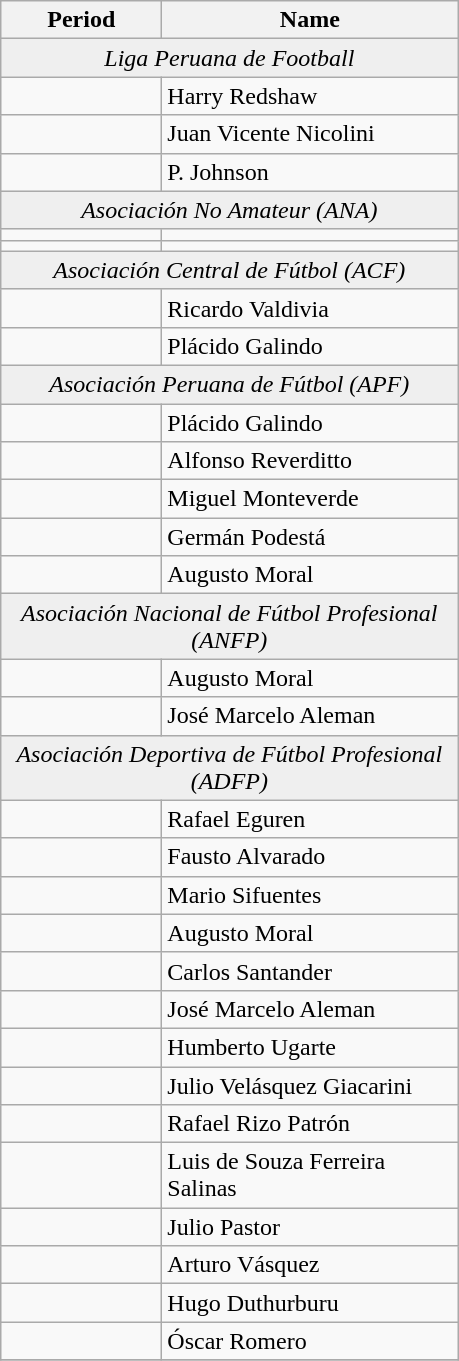<table class="wikitable sortable">
<tr>
<th width=100px>Period</th>
<th width=190px>Name</th>
</tr>
<tr bgcolor=#efefef>
<td colspan="2" align=center><em>Liga Peruana de Football</em></td>
</tr>
<tr>
<td></td>
<td>Harry Redshaw</td>
</tr>
<tr>
<td></td>
<td>Juan Vicente Nicolini</td>
</tr>
<tr>
<td></td>
<td>P. Johnson</td>
</tr>
<tr bgcolor=#efefef>
<td colspan="2" align=center><em>Asociación No Amateur (ANA)</em></td>
</tr>
<tr>
<td></td>
<td></td>
</tr>
<tr>
<td></td>
<td></td>
</tr>
<tr bgcolor=#efefef>
<td colspan="2" align=center><em>Asociación Central de Fútbol (ACF)</em></td>
</tr>
<tr>
<td></td>
<td>Ricardo Valdivia</td>
</tr>
<tr>
<td></td>
<td>Plácido Galindo</td>
</tr>
<tr bgcolor=#efefef>
<td colspan="2" align=center><em>Asociación Peruana de Fútbol (APF)</em></td>
</tr>
<tr>
<td></td>
<td>Plácido Galindo</td>
</tr>
<tr>
<td></td>
<td>Alfonso Reverditto</td>
</tr>
<tr>
<td></td>
<td>Miguel Monteverde</td>
</tr>
<tr>
<td></td>
<td>Germán Podestá</td>
</tr>
<tr>
<td></td>
<td>Augusto Moral</td>
</tr>
<tr bgcolor=#efefef>
<td colspan="2" align=center><em>Asociación Nacional de Fútbol Profesional (ANFP)</em></td>
</tr>
<tr>
<td></td>
<td>Augusto Moral</td>
</tr>
<tr>
<td></td>
<td>José Marcelo Aleman</td>
</tr>
<tr bgcolor=#efefef>
<td colspan="2" align=center><em>Asociación Deportiva de Fútbol Profesional (ADFP)</em></td>
</tr>
<tr>
<td></td>
<td>Rafael Eguren</td>
</tr>
<tr>
<td></td>
<td>Fausto Alvarado</td>
</tr>
<tr>
<td></td>
<td>Mario Sifuentes</td>
</tr>
<tr>
<td></td>
<td>Augusto Moral</td>
</tr>
<tr>
<td></td>
<td>Carlos Santander</td>
</tr>
<tr>
<td></td>
<td>José Marcelo Aleman</td>
</tr>
<tr>
<td></td>
<td>Humberto Ugarte</td>
</tr>
<tr>
<td></td>
<td>Julio Velásquez Giacarini</td>
</tr>
<tr>
<td></td>
<td>Rafael Rizo Patrón</td>
</tr>
<tr>
<td></td>
<td>Luis de Souza Ferreira Salinas</td>
</tr>
<tr>
<td></td>
<td>Julio Pastor</td>
</tr>
<tr>
<td></td>
<td>Arturo Vásquez</td>
</tr>
<tr>
<td></td>
<td>Hugo Duthurburu</td>
</tr>
<tr>
<td></td>
<td>Óscar Romero</td>
</tr>
<tr>
</tr>
</table>
